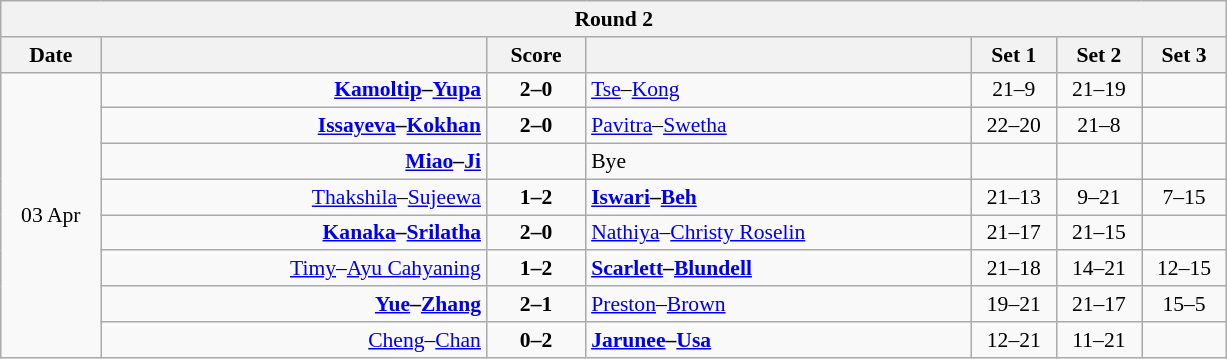<table class="wikitable" style="text-align: center; font-size:90% ">
<tr>
<th colspan=7>Round 2</th>
</tr>
<tr>
<th width="60">Date</th>
<th align="right" width="250"></th>
<th width="60">Score</th>
<th align="left" width="250"></th>
<th width="50">Set 1</th>
<th width="50">Set 2</th>
<th width="50">Set 3</th>
</tr>
<tr>
<td rowspan=8>03 Apr</td>
<td align=right><strong><a href='#'>Kamoltip</a>–<a href='#'>Yupa</a> </strong></td>
<td align=center><strong>2–0</strong></td>
<td align=left> <a href='#'>Tse</a>–<a href='#'>Kong</a></td>
<td>21–9</td>
<td>21–19</td>
<td></td>
</tr>
<tr>
<td align=right><strong><a href='#'>Issayeva</a>–<a href='#'>Kokhan</a> </strong></td>
<td align=center><strong>2–0</strong></td>
<td align=left> <a href='#'>Pavitra</a>–<a href='#'>Swetha</a></td>
<td>22–20</td>
<td>21–8</td>
<td></td>
</tr>
<tr>
<td align=right><strong><a href='#'>Miao</a>–<a href='#'>Ji</a> </strong></td>
<td align=center></td>
<td align=left>Bye</td>
<td></td>
<td></td>
<td></td>
</tr>
<tr>
<td align=right><a href='#'>Thakshila</a>–<a href='#'>Sujeewa</a> </td>
<td align=center><strong>1–2</strong></td>
<td align=left><strong> <a href='#'>Iswari</a>–<a href='#'>Beh</a></strong></td>
<td>21–13</td>
<td>9–21</td>
<td>7–15</td>
</tr>
<tr>
<td align=right><strong><a href='#'>Kanaka</a>–<a href='#'>Srilatha</a> </strong></td>
<td align=center><strong>2–0</strong></td>
<td align=left> <a href='#'>Nathiya</a>–<a href='#'>Christy Roselin</a></td>
<td>21–17</td>
<td>21–15</td>
<td></td>
</tr>
<tr>
<td align=right><a href='#'>Timy</a>–<a href='#'>Ayu Cahyaning</a> </td>
<td align=center><strong>1–2</strong></td>
<td align=left><strong> <a href='#'>Scarlett</a>–<a href='#'>Blundell</a></strong></td>
<td>21–18</td>
<td>14–21</td>
<td>12–15</td>
</tr>
<tr>
<td align=right><strong><a href='#'>Yue</a>–<a href='#'>Zhang</a> </strong></td>
<td align=center><strong>2–1</strong></td>
<td align=left> <a href='#'>Preston</a>–<a href='#'>Brown</a></td>
<td>19–21</td>
<td>21–17</td>
<td>15–5</td>
</tr>
<tr>
<td align=right><a href='#'>Cheng</a>–<a href='#'>Chan</a> </td>
<td align=center><strong>0–2</strong></td>
<td align=left><strong> <a href='#'>Jarunee</a>–<a href='#'>Usa</a></strong></td>
<td>12–21</td>
<td>11–21</td>
<td></td>
</tr>
</table>
